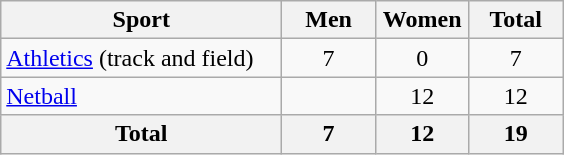<table class="wikitable sortable" style="text-align:center;">
<tr>
<th width=180>Sport</th>
<th width=55>Men</th>
<th width=55>Women</th>
<th width=55>Total</th>
</tr>
<tr>
<td align=left><a href='#'>Athletics</a> (track and field)</td>
<td>7</td>
<td>0</td>
<td>7</td>
</tr>
<tr>
<td align=left><a href='#'>Netball</a></td>
<td></td>
<td>12</td>
<td>12</td>
</tr>
<tr>
<th>Total</th>
<th>7</th>
<th>12</th>
<th>19</th>
</tr>
</table>
